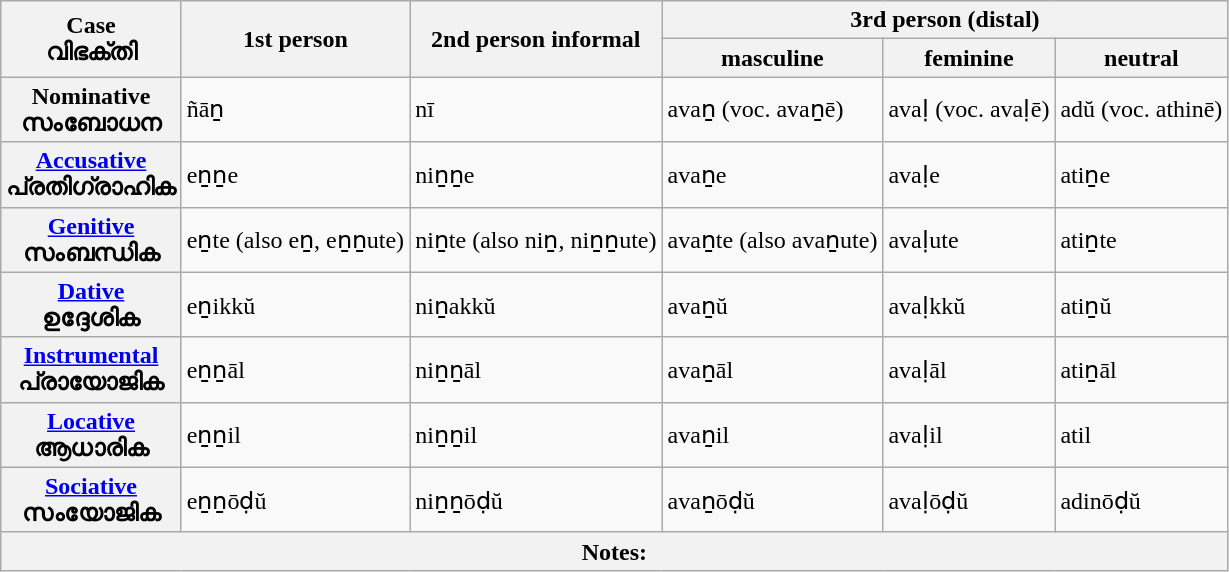<table class="wikitable">
<tr>
<th rowspan="2">Case<br>വിഭക്തി</th>
<th rowspan="2">1st person</th>
<th rowspan="2">2nd person informal</th>
<th colspan="3">3rd person (distal)</th>
</tr>
<tr>
<th>masculine</th>
<th>feminine</th>
<th>neutral</th>
</tr>
<tr>
<th>Nominative<br>സംബോധന</th>
<td>ñāṉ</td>
<td>nī</td>
<td>avaṉ (voc. avaṉē)</td>
<td>avaḷ (voc. avaḷē)</td>
<td>adŭ (voc. athinē)</td>
</tr>
<tr>
<th><a href='#'>Accusative</a><br>പ്രതിഗ്രാഹിക</th>
<td>eṉṉe</td>
<td>niṉṉe</td>
<td>avaṉe</td>
<td>avaḷe</td>
<td>atiṉe</td>
</tr>
<tr>
<th><a href='#'>Genitive</a><br>സംബന്ധിക</th>
<td>eṉte (also eṉ, eṉṉute)</td>
<td>niṉte (also niṉ, niṉṉute)</td>
<td>avaṉte (also avaṉute)</td>
<td>avaḷute</td>
<td>atiṉte</td>
</tr>
<tr>
<th><a href='#'>Dative</a><br>ഉദ്ദേശിക</th>
<td>eṉikkŭ</td>
<td>niṉakkŭ</td>
<td>avaṉŭ</td>
<td>avaḷkkŭ</td>
<td>atiṉŭ</td>
</tr>
<tr>
<th><a href='#'>Instrumental</a><br>പ്രായോജിക</th>
<td>eṉṉāl</td>
<td>niṉṉāl</td>
<td>avaṉāl</td>
<td>avaḷāl</td>
<td>atiṉāl</td>
</tr>
<tr>
<th><a href='#'>Locative</a><br>ആധാരിക</th>
<td>eṉṉil</td>
<td>niṉṉil</td>
<td>avaṉil</td>
<td>avaḷil</td>
<td>atil</td>
</tr>
<tr>
<th><a href='#'>Sociative</a><br>സംയോജിക</th>
<td>eṉṉōḍŭ</td>
<td>niṉṉōḍŭ</td>
<td>avaṉōḍŭ</td>
<td>avaḷōḍŭ</td>
<td>adinōḍŭ</td>
</tr>
<tr>
<th colspan="7">Notes:<br></th>
</tr>
</table>
